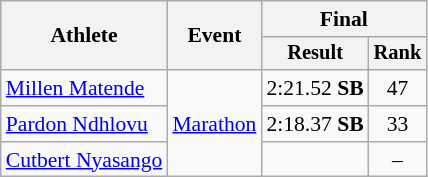<table class="wikitable" style="font-size:90%">
<tr>
<th rowspan="2">Athlete</th>
<th rowspan="2">Event</th>
<th colspan="2">Final</th>
</tr>
<tr style="font-size:95%">
<th>Result</th>
<th>Rank</th>
</tr>
<tr style=text-align:center>
<td style=text-align:left><a href='#'>Millen Matende</a></td>
<td style=text-align:left rowspan=3><a href='#'>Marathon</a></td>
<td>2:21.52 <strong>SB</strong></td>
<td>47</td>
</tr>
<tr style=text-align:center>
<td style=text-align:left><a href='#'>Pardon Ndhlovu</a></td>
<td>2:18.37 <strong>SB</strong></td>
<td>33</td>
</tr>
<tr style=text-align:center>
<td style=text-align:left><a href='#'>Cutbert Nyasango</a></td>
<td></td>
<td>–</td>
</tr>
</table>
